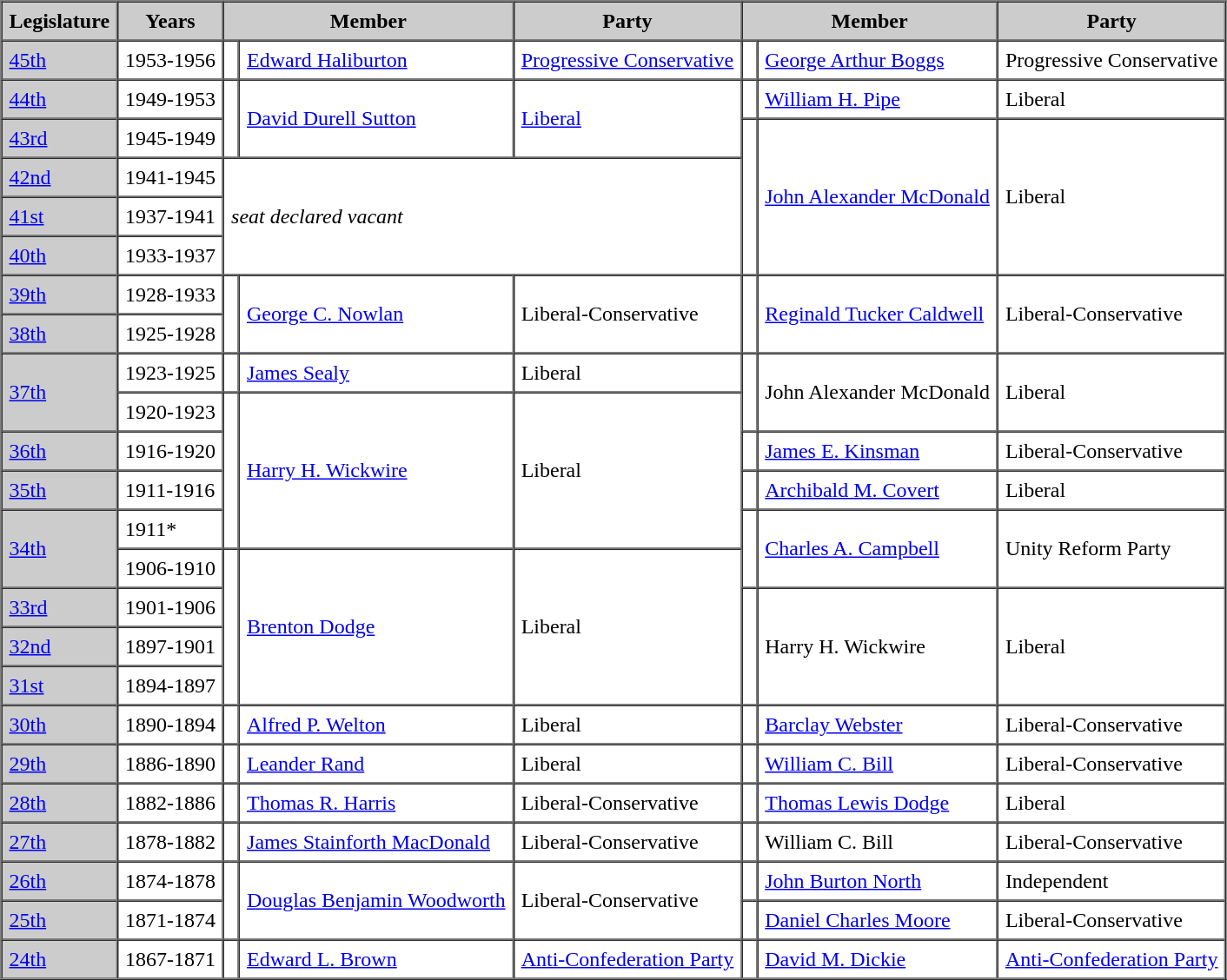<table border=1 cellpadding=5 cellspacing=0>
<tr bgcolor="CCCCCC">
<th>Legislature</th>
<th>Years</th>
<th colspan="2">Member</th>
<th>Party</th>
<th colspan="2">Member</th>
<th>Party</th>
</tr>
<tr>
<td bgcolor="CCCCCC"><a href='#'>45th</a></td>
<td>1953-1956</td>
<td></td>
<td><a href='#'>Edward Haliburton</a></td>
<td><a href='#'>Progressive Conservative</a></td>
<td></td>
<td><a href='#'>George Arthur Boggs</a></td>
<td>Progressive Conservative</td>
</tr>
<tr>
<td bgcolor="CCCCCC"><a href='#'>44th</a></td>
<td>1949-1953</td>
<td rowspan="2" ></td>
<td rowspan="2"><a href='#'>David Durell Sutton</a></td>
<td rowspan="2"><a href='#'>Liberal</a></td>
<td></td>
<td><a href='#'>William H. Pipe</a></td>
<td>Liberal</td>
</tr>
<tr>
<td bgcolor="CCCCCC"><a href='#'>43rd</a></td>
<td>1945-1949</td>
<td rowspan="4" ></td>
<td rowspan="4"><a href='#'>John Alexander McDonald</a></td>
<td rowspan="4">Liberal</td>
</tr>
<tr>
<td bgcolor="CCCCCC"><a href='#'>42nd</a></td>
<td>1941-1945</td>
<td colspan="3" rowspan="3"><div> <em>seat declared vacant</em> </div></td>
</tr>
<tr>
<td bgcolor="CCCCCC"><a href='#'>41st</a></td>
<td>1937-1941</td>
</tr>
<tr>
<td bgcolor="CCCCCC"><a href='#'>40th</a></td>
<td>1933-1937</td>
</tr>
<tr>
<td bgcolor="CCCCCC"><a href='#'>39th</a></td>
<td>1928-1933</td>
<td rowspan="2" ></td>
<td rowspan="2"><a href='#'>George C. Nowlan</a></td>
<td rowspan="2">Liberal-Conservative</td>
<td rowspan="2" ></td>
<td rowspan="2"><a href='#'>Reginald Tucker Caldwell</a></td>
<td rowspan="2">Liberal-Conservative</td>
</tr>
<tr>
<td bgcolor="CCCCCC"><a href='#'>38th</a></td>
<td>1925-1928</td>
</tr>
<tr>
<td rowspan="2" bgcolor="CCCCCC"><a href='#'>37th</a></td>
<td>1923-1925</td>
<td></td>
<td><a href='#'>James Sealy</a></td>
<td>Liberal</td>
<td rowspan="2" ></td>
<td rowspan="2">John Alexander McDonald</td>
<td rowspan="2">Liberal</td>
</tr>
<tr>
<td>1920-1923</td>
<td rowspan="4" ></td>
<td rowspan="4"><a href='#'>Harry H. Wickwire</a></td>
<td rowspan="4">Liberal</td>
</tr>
<tr>
<td bgcolor="CCCCCC"><a href='#'>36th</a></td>
<td>1916-1920</td>
<td></td>
<td><a href='#'>James E. Kinsman</a></td>
<td>Liberal-Conservative</td>
</tr>
<tr>
<td bgcolor="CCCCCC"><a href='#'>35th</a></td>
<td>1911-1916</td>
<td></td>
<td><a href='#'>Archibald M. Covert</a></td>
<td>Liberal</td>
</tr>
<tr>
<td rowspan="2" bgcolor="CCCCCC"><a href='#'>34th</a></td>
<td>1911*</td>
<td rowspan="2" ></td>
<td rowspan="2"><a href='#'>Charles A. Campbell</a></td>
<td rowspan="2">Unity Reform Party</td>
</tr>
<tr>
<td>1906-1910</td>
<td rowspan="4" ></td>
<td rowspan="4"><a href='#'>Brenton Dodge</a></td>
<td rowspan="4">Liberal</td>
</tr>
<tr>
<td bgcolor="CCCCCC"><a href='#'>33rd</a></td>
<td>1901-1906</td>
<td rowspan="3" ></td>
<td rowspan="3">Harry H. Wickwire</td>
<td rowspan="3">Liberal</td>
</tr>
<tr>
<td bgcolor="CCCCCC"><a href='#'>32nd</a></td>
<td>1897-1901</td>
</tr>
<tr>
<td bgcolor="CCCCCC"><a href='#'>31st</a></td>
<td>1894-1897</td>
</tr>
<tr>
<td bgcolor="CCCCCC"><a href='#'>30th</a></td>
<td>1890-1894</td>
<td></td>
<td><a href='#'>Alfred P. Welton</a></td>
<td>Liberal</td>
<td></td>
<td><a href='#'>Barclay Webster</a></td>
<td>Liberal-Conservative</td>
</tr>
<tr>
<td bgcolor="CCCCCC"><a href='#'>29th</a></td>
<td>1886-1890</td>
<td></td>
<td><a href='#'>Leander Rand</a></td>
<td>Liberal</td>
<td></td>
<td><a href='#'>William C. Bill</a></td>
<td>Liberal-Conservative</td>
</tr>
<tr>
<td bgcolor="CCCCCC"><a href='#'>28th</a></td>
<td>1882-1886</td>
<td></td>
<td><a href='#'>Thomas R. Harris</a></td>
<td>Liberal-Conservative</td>
<td></td>
<td><a href='#'>Thomas Lewis Dodge</a></td>
<td>Liberal</td>
</tr>
<tr>
<td bgcolor="CCCCCC"><a href='#'>27th</a></td>
<td>1878-1882</td>
<td></td>
<td><a href='#'>James Stainforth MacDonald</a></td>
<td>Liberal-Conservative</td>
<td></td>
<td>William C. Bill</td>
<td>Liberal-Conservative</td>
</tr>
<tr>
<td bgcolor="CCCCCC"><a href='#'>26th</a></td>
<td>1874-1878</td>
<td rowspan="2" ></td>
<td rowspan="2"><a href='#'>Douglas Benjamin Woodworth</a></td>
<td rowspan="2">Liberal-Conservative</td>
<td></td>
<td><a href='#'>John Burton North</a></td>
<td>Independent</td>
</tr>
<tr>
<td bgcolor="CCCCCC"><a href='#'>25th</a></td>
<td>1871-1874</td>
<td></td>
<td><a href='#'>Daniel Charles Moore</a></td>
<td>Liberal-Conservative</td>
</tr>
<tr>
<td bgcolor="CCCCCC"><a href='#'>24th</a></td>
<td>1867-1871</td>
<td></td>
<td><a href='#'>Edward L. Brown</a></td>
<td><a href='#'>Anti-Confederation Party</a></td>
<td></td>
<td><a href='#'>David M. Dickie</a></td>
<td><a href='#'>Anti-Confederation Party</a></td>
</tr>
</table>
